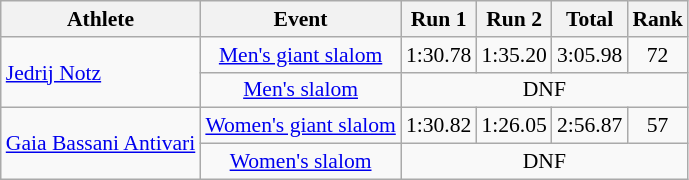<table class="wikitable" style="font-size:90%">
<tr>
<th>Athlete</th>
<th>Event</th>
<th>Run 1</th>
<th>Run 2</th>
<th>Total</th>
<th>Rank</th>
</tr>
<tr>
<td rowspan=2><a href='#'>Jedrij Notz</a></td>
<td align="center"><a href='#'>Men's giant slalom</a></td>
<td align="center">1:30.78</td>
<td align="center">1:35.20</td>
<td align="center">3:05.98</td>
<td align="center">72</td>
</tr>
<tr>
<td align="center"><a href='#'>Men's slalom</a></td>
<td align=center colspan=4>DNF</td>
</tr>
<tr>
<td rowspan=2><a href='#'>Gaia Bassani Antivari</a></td>
<td align="center"><a href='#'>Women's giant slalom</a></td>
<td align="center">1:30.82</td>
<td align="center">1:26.05</td>
<td align="center">2:56.87</td>
<td align="center">57</td>
</tr>
<tr>
<td align="center"><a href='#'>Women's slalom</a></td>
<td align=center colspan=4>DNF</td>
</tr>
</table>
